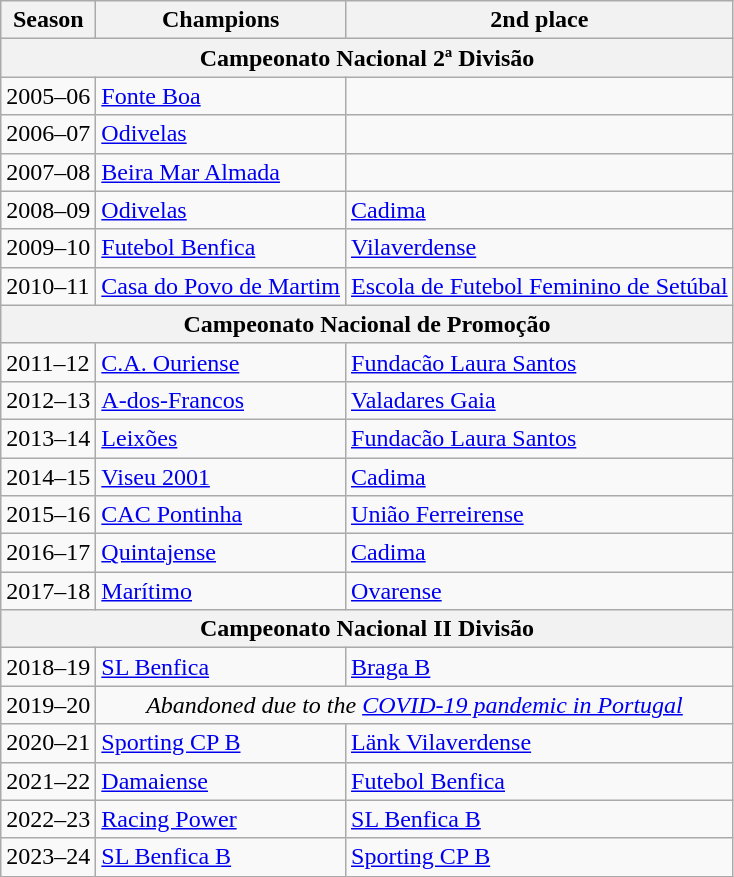<table class="wikitable">
<tr>
<th>Season</th>
<th>Champions</th>
<th>2nd place</th>
</tr>
<tr>
<th colspan=3>Campeonato Nacional 2ª Divisão</th>
</tr>
<tr>
<td>2005–06</td>
<td><a href='#'>Fonte Boa</a></td>
<td></td>
</tr>
<tr>
<td>2006–07</td>
<td><a href='#'>Odivelas</a></td>
<td></td>
</tr>
<tr>
<td>2007–08</td>
<td><a href='#'>Beira Mar Almada</a></td>
<td></td>
</tr>
<tr>
<td>2008–09</td>
<td><a href='#'>Odivelas</a></td>
<td><a href='#'>Cadima</a></td>
</tr>
<tr>
<td>2009–10</td>
<td><a href='#'>Futebol Benfica</a></td>
<td><a href='#'>Vilaverdense</a></td>
</tr>
<tr>
<td>2010–11</td>
<td><a href='#'>Casa do Povo de Martim</a></td>
<td><a href='#'>Escola de Futebol Feminino de Setúbal</a></td>
</tr>
<tr>
<th colspan=3>Campeonato Nacional de Promoção</th>
</tr>
<tr>
<td>2011–12</td>
<td><a href='#'>C.A. Ouriense</a></td>
<td><a href='#'>Fundacão Laura Santos</a></td>
</tr>
<tr>
<td>2012–13</td>
<td><a href='#'>A-dos-Francos</a></td>
<td><a href='#'>Valadares Gaia</a></td>
</tr>
<tr>
<td>2013–14</td>
<td><a href='#'>Leixões</a></td>
<td><a href='#'>Fundacão Laura Santos</a></td>
</tr>
<tr>
<td>2014–15</td>
<td><a href='#'>Viseu 2001</a></td>
<td><a href='#'>Cadima</a></td>
</tr>
<tr>
<td>2015–16</td>
<td><a href='#'>CAC Pontinha</a></td>
<td><a href='#'>União Ferreirense</a></td>
</tr>
<tr>
<td>2016–17</td>
<td><a href='#'>Quintajense</a></td>
<td><a href='#'>Cadima</a></td>
</tr>
<tr>
<td>2017–18</td>
<td><a href='#'>Marítimo</a></td>
<td><a href='#'>Ovarense</a></td>
</tr>
<tr>
<th colspan=3>Campeonato Nacional II Divisão</th>
</tr>
<tr>
<td>2018–19</td>
<td><a href='#'>SL Benfica</a></td>
<td><a href='#'>Braga B</a></td>
</tr>
<tr>
<td>2019–20</td>
<td colspan=2 align=center><em>Abandoned due to the <a href='#'>COVID-19 pandemic in Portugal</a></em></td>
</tr>
<tr>
<td>2020–21</td>
<td><a href='#'>Sporting CP B</a></td>
<td><a href='#'>Länk Vilaverdense</a></td>
</tr>
<tr>
<td>2021–22</td>
<td><a href='#'>Damaiense</a></td>
<td><a href='#'>Futebol Benfica</a></td>
</tr>
<tr>
<td>2022–23</td>
<td><a href='#'>Racing Power</a></td>
<td><a href='#'>SL Benfica B</a></td>
</tr>
<tr>
<td>2023–24</td>
<td><a href='#'>SL Benfica B</a></td>
<td><a href='#'>Sporting CP B</a></td>
</tr>
</table>
